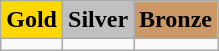<table class="wikitable">
<tr>
<td align=center bgcolor=gold> <strong>Gold</strong></td>
<td align=center bgcolor=silver> <strong>Silver</strong></td>
<td align=center bgcolor=cc9966> <strong>Bronze</strong></td>
</tr>
<tr>
<td></td>
<td></td>
<td></td>
</tr>
</table>
